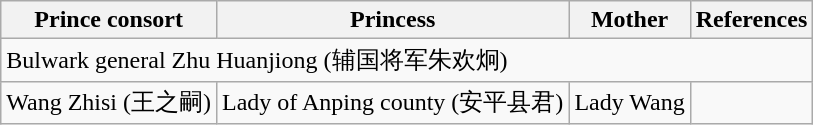<table class="wikitable">
<tr>
<th>Prince consort</th>
<th>Princess</th>
<th>Mother</th>
<th>References</th>
</tr>
<tr>
<td colspan="4">Bulwark general Zhu Huanjiong (辅国将军朱欢炯)</td>
</tr>
<tr>
<td>Wang Zhisi (王之嗣)</td>
<td>Lady of Anping county (安平县君)</td>
<td>Lady Wang</td>
<td></td>
</tr>
</table>
